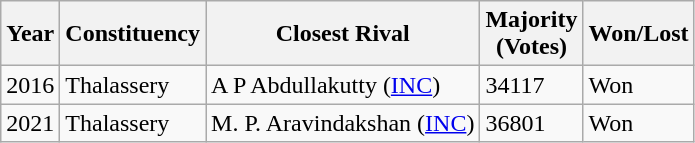<table class="wikitable">
<tr>
<th>Year</th>
<th>Constituency</th>
<th>Closest Rival</th>
<th>Majority<br>(Votes)</th>
<th>Won/Lost</th>
</tr>
<tr>
<td>2016</td>
<td>Thalassery</td>
<td>A P Abdullakutty (<a href='#'>INC</a>)</td>
<td>34117</td>
<td>Won</td>
</tr>
<tr>
<td>2021</td>
<td>Thalassery</td>
<td>M. P. Aravindakshan (<a href='#'>INC</a>)</td>
<td>36801</td>
<td>Won</td>
</tr>
</table>
